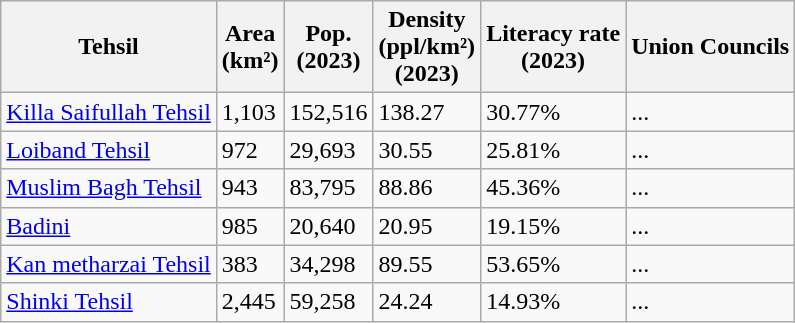<table class="wikitable sortable static-row-numbers static-row-header-hash">
<tr>
<th>Tehsil</th>
<th>Area<br>(km²)</th>
<th>Pop.<br>(2023)</th>
<th>Density<br>(ppl/km²)<br>(2023)</th>
<th>Literacy rate<br>(2023)</th>
<th>Union Councils</th>
</tr>
<tr>
<td><a href='#'>Killa Saifullah Tehsil</a></td>
<td>1,103</td>
<td>152,516</td>
<td>138.27</td>
<td>30.77%</td>
<td>...</td>
</tr>
<tr>
<td><a href='#'>Loiband Tehsil</a></td>
<td>972</td>
<td>29,693</td>
<td>30.55</td>
<td>25.81%</td>
<td>...</td>
</tr>
<tr>
<td><a href='#'>Muslim Bagh Tehsil</a></td>
<td>943</td>
<td>83,795</td>
<td>88.86</td>
<td>45.36%</td>
<td>...</td>
</tr>
<tr>
<td><a href='#'>Badini</a></td>
<td>985</td>
<td>20,640</td>
<td>20.95</td>
<td>19.15%</td>
<td>...</td>
</tr>
<tr>
<td><a href='#'>Kan metharzai Tehsil</a></td>
<td>383</td>
<td>34,298</td>
<td>89.55</td>
<td>53.65%</td>
<td>...</td>
</tr>
<tr>
<td><a href='#'>Shinki Tehsil</a></td>
<td>2,445</td>
<td>59,258</td>
<td>24.24</td>
<td>14.93%</td>
<td>...</td>
</tr>
</table>
